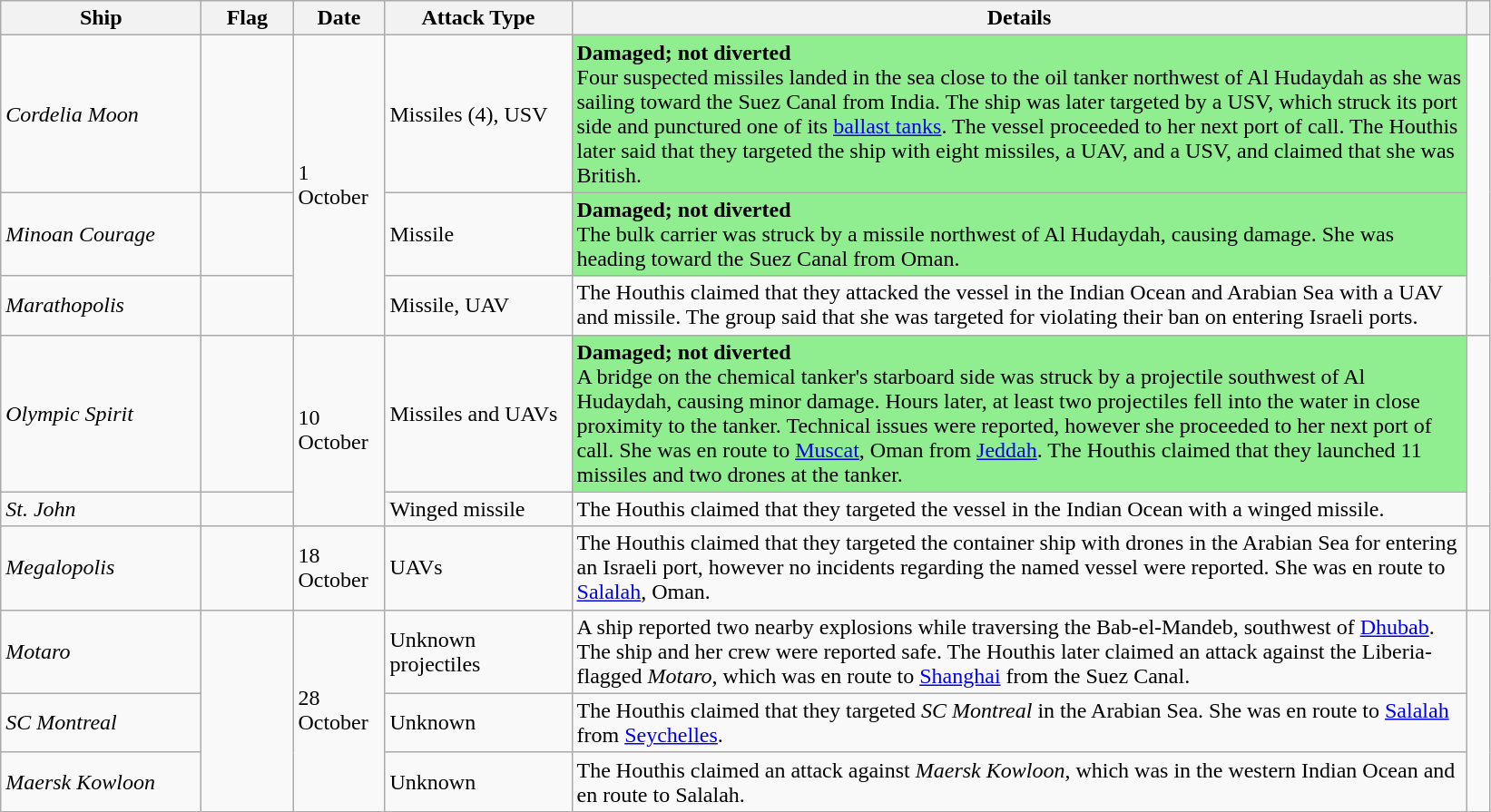<table class="wikitable sortable sticky-header" style="text-align:left;">
<tr>
<th width="140px">Ship</th>
<th width="60px">Flag</th>
<th width="60px">Date</th>
<th width="130px">Attack Type</th>
<th width="650px">Details</th>
<th width="10px" class="unsortable"></th>
</tr>
<tr>
<td><em>Cordelia Moon</em></td>
<td></td>
<td rowspan="3">1 October</td>
<td>Missiles (4), USV</td>
<td style="background:#90EE90"><strong>Damaged; not diverted</strong><br>Four suspected missiles landed in the sea close to the oil tanker  northwest of Al Hudaydah as she was sailing toward the Suez Canal from India. The ship was later targeted by a USV, which struck its port side and punctured one of its <a href='#'>ballast tanks</a>. The vessel proceeded to her next port of call. The Houthis later said that they targeted the ship with eight missiles, a UAV, and a USV, and claimed that she was British.</td>
<td rowspan="3"></td>
</tr>
<tr>
<td><em>Minoan Courage</em></td>
<td></td>
<td>Missile</td>
<td style="background:#90EE90"><strong>Damaged; not diverted</strong><br>The bulk carrier was struck by a missile  northwest of Al Hudaydah, causing damage. She was heading toward the Suez Canal from Oman.</td>
</tr>
<tr>
<td><em>Marathopolis</em></td>
<td></td>
<td>Missile, UAV</td>
<td>The Houthis claimed that they attacked the vessel in the Indian Ocean and Arabian Sea with a UAV and missile. The group said that she was targeted for violating their ban on entering Israeli ports.</td>
</tr>
<tr>
<td><em>Olympic Spirit</em></td>
<td></td>
<td rowspan="2">10 October</td>
<td>Missiles and UAVs</td>
<td style="background:#90EE90"><strong>Damaged; not diverted</strong><br>A bridge on the chemical tanker's starboard side was struck by a projectile  southwest of Al Hudaydah, causing minor damage. Hours later, at least two projectiles fell into the water in close proximity to the tanker. Technical issues were reported, however she proceeded to her next port of call. She was en route to <a href='#'>Muscat</a>, Oman from <a href='#'>Jeddah</a>. The Houthis claimed that they launched 11 missiles and two drones at the tanker.</td>
<td rowspan="2"></td>
</tr>
<tr>
<td><em>St. John</em></td>
<td></td>
<td>Winged missile</td>
<td>The Houthis claimed that they targeted the vessel in the Indian Ocean with a winged missile.</td>
</tr>
<tr>
<td><em>Megalopolis</em></td>
<td></td>
<td>18 October</td>
<td>UAVs</td>
<td>The Houthis claimed that they targeted the container ship with drones in the Arabian Sea for entering an Israeli port, however no incidents regarding the named vessel were reported. She was en route to <a href='#'>Salalah</a>, Oman.</td>
<td></td>
</tr>
<tr>
<td><em>Motaro</em></td>
<td rowspan="3"></td>
<td rowspan="3">28 October</td>
<td>Unknown projectiles</td>
<td>A ship reported two nearby explosions while traversing the Bab-el-Mandeb,  southwest of <a href='#'>Dhubab</a>. The ship and her crew were reported safe. The Houthis later claimed an attack against the Liberia-flagged <em>Motaro</em>, which was en route to <a href='#'>Shanghai</a> from the Suez Canal.</td>
<td rowspan="3"></td>
</tr>
<tr>
<td><em>SC Montreal</em></td>
<td>Unknown</td>
<td>The Houthis claimed that they targeted <em>SC Montreal</em> in the Arabian Sea. She was en route to <a href='#'>Salalah</a> from <a href='#'>Seychelles</a>.</td>
</tr>
<tr>
<td><em>Maersk Kowloon</em></td>
<td>Unknown</td>
<td>The Houthis claimed an attack against <em>Maersk Kowloon</em>, which was in the western Indian Ocean and en route to Salalah.</td>
</tr>
</table>
